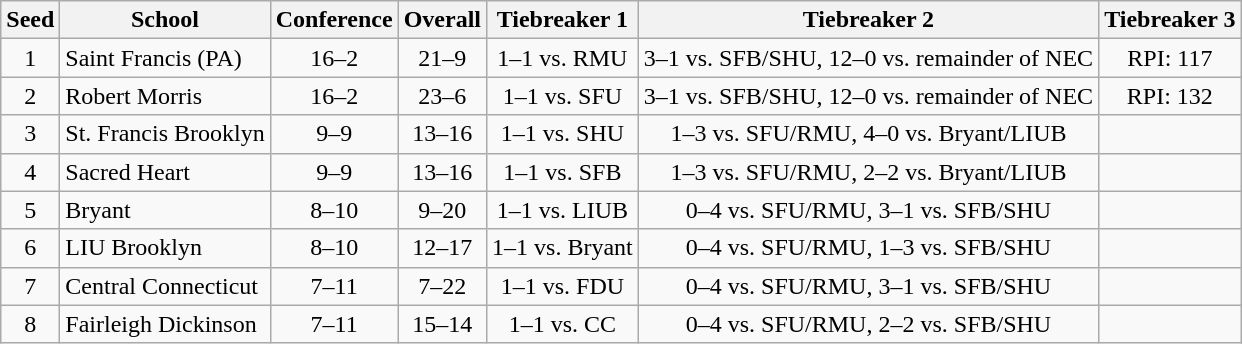<table class="wikitable" style="text-align:center">
<tr>
<th>Seed</th>
<th>School</th>
<th>Conference</th>
<th>Overall</th>
<th>Tiebreaker 1</th>
<th>Tiebreaker 2</th>
<th>Tiebreaker 3</th>
</tr>
<tr>
<td>1</td>
<td align=left>Saint Francis (PA)</td>
<td>16–2</td>
<td>21–9</td>
<td>1–1 vs. RMU</td>
<td>3–1 vs. SFB/SHU, 12–0 vs. remainder of NEC</td>
<td>RPI: 117</td>
</tr>
<tr>
<td>2</td>
<td align=left>Robert Morris</td>
<td>16–2</td>
<td>23–6</td>
<td>1–1 vs. SFU</td>
<td>3–1 vs. SFB/SHU, 12–0 vs. remainder of NEC</td>
<td>RPI: 132</td>
</tr>
<tr>
<td>3</td>
<td align=left>St. Francis Brooklyn</td>
<td>9–9</td>
<td>13–16</td>
<td>1–1 vs. SHU</td>
<td>1–3 vs. SFU/RMU, 4–0 vs. Bryant/LIUB</td>
<td></td>
</tr>
<tr>
<td>4</td>
<td align=left>Sacred Heart</td>
<td>9–9</td>
<td>13–16</td>
<td>1–1 vs. SFB</td>
<td>1–3 vs. SFU/RMU, 2–2 vs. Bryant/LIUB</td>
<td></td>
</tr>
<tr>
<td>5</td>
<td align=left>Bryant</td>
<td>8–10</td>
<td>9–20</td>
<td>1–1 vs. LIUB</td>
<td>0–4 vs. SFU/RMU, 3–1 vs. SFB/SHU</td>
<td></td>
</tr>
<tr>
<td>6</td>
<td align=left>LIU Brooklyn</td>
<td>8–10</td>
<td>12–17</td>
<td>1–1 vs. Bryant</td>
<td>0–4 vs. SFU/RMU, 1–3 vs. SFB/SHU</td>
<td></td>
</tr>
<tr>
<td>7</td>
<td align=left>Central Connecticut</td>
<td>7–11</td>
<td>7–22</td>
<td>1–1 vs. FDU</td>
<td>0–4 vs. SFU/RMU, 3–1 vs. SFB/SHU</td>
<td></td>
</tr>
<tr>
<td>8</td>
<td align=left>Fairleigh Dickinson</td>
<td>7–11</td>
<td>15–14</td>
<td>1–1 vs. CC</td>
<td>0–4 vs. SFU/RMU, 2–2 vs. SFB/SHU</td>
<td></td>
</tr>
</table>
